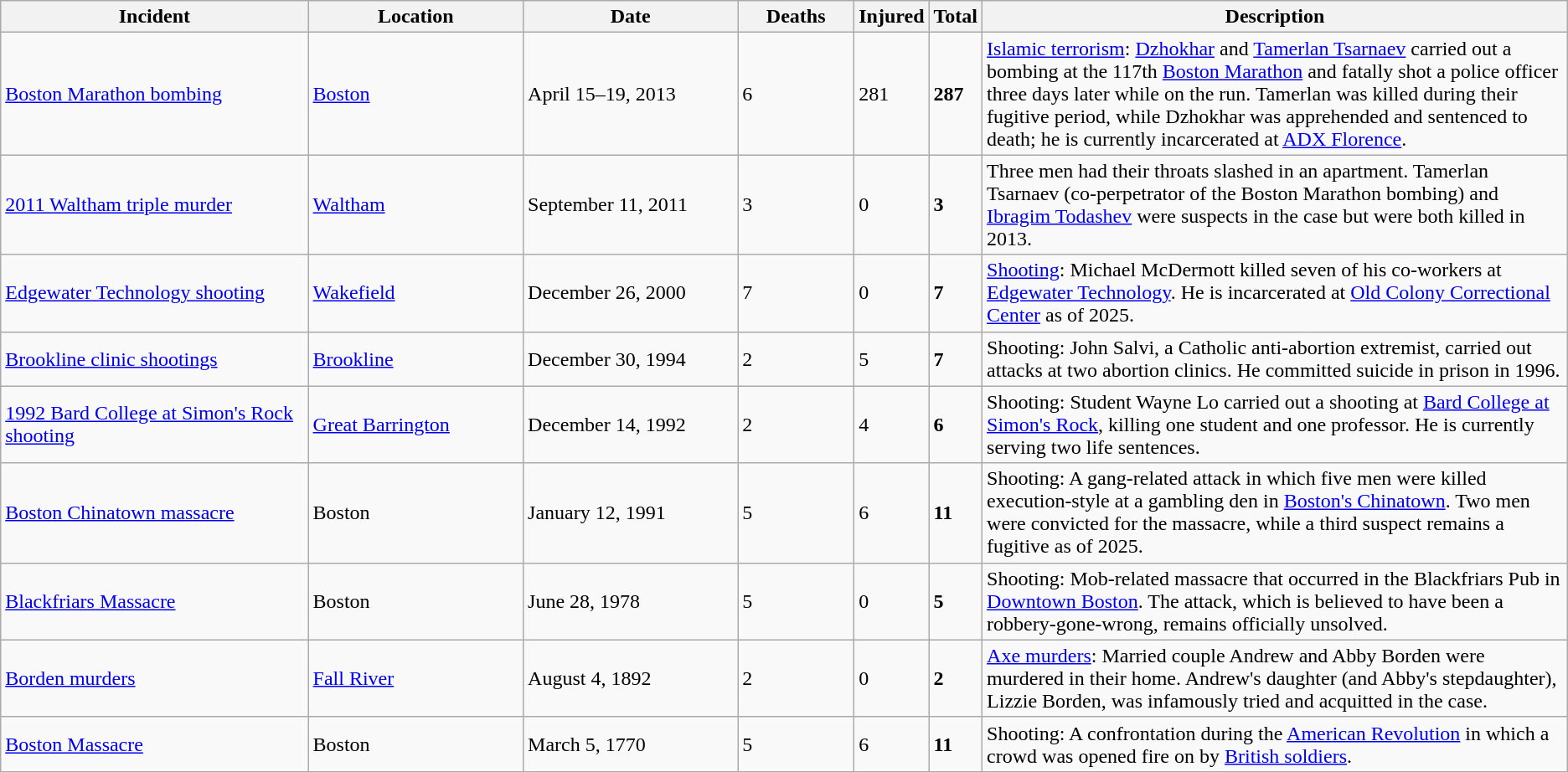<table class="wikitable sortable">
<tr>
<th width="300">Incident</th>
<th width="200">Location</th>
<th width="200">Date</th>
<th width="100">Deaths</th>
<th>Injured</th>
<th>Total</th>
<th width="600">Description</th>
</tr>
<tr>
<td><a href='#'>Boston Marathon bombing</a></td>
<td><a href='#'>Boston</a></td>
<td>April 15–19, 2013</td>
<td>6</td>
<td>281</td>
<td><strong>287</strong></td>
<td><a href='#'>Islamic terrorism</a>: <a href='#'>Dzhokhar</a> and <a href='#'>Tamerlan Tsarnaev</a> carried out a bombing at the 117th <a href='#'>Boston Marathon</a> and fatally shot a police officer three days later while on the run. Tamerlan was killed during their fugitive period, while Dzhokhar was apprehended and sentenced to death; he is currently incarcerated at <a href='#'>ADX Florence</a>.</td>
</tr>
<tr>
<td><a href='#'>2011 Waltham triple murder</a></td>
<td><a href='#'>Waltham</a></td>
<td> September 11, 2011</td>
<td>3</td>
<td>0</td>
<td><strong>3</strong></td>
<td>Three men had their throats slashed in an apartment. Tamerlan Tsarnaev (co-perpetrator of the Boston Marathon bombing) and <a href='#'>Ibragim Todashev</a> were suspects in the case but were both killed in 2013.</td>
</tr>
<tr>
<td><a href='#'>Edgewater Technology shooting</a></td>
<td><a href='#'>Wakefield</a></td>
<td>December 26, 2000</td>
<td>7</td>
<td>0</td>
<td><strong>7</strong></td>
<td><a href='#'>Shooting</a>: Michael McDermott killed seven of his co-workers at <a href='#'>Edgewater Technology</a>. He is incarcerated at <a href='#'>Old Colony Correctional Center</a> as of 2025.</td>
</tr>
<tr>
<td><a href='#'>Brookline clinic shootings</a></td>
<td><a href='#'>Brookline</a></td>
<td>December 30, 1994</td>
<td>2</td>
<td>5</td>
<td><strong>7</strong></td>
<td>Shooting: John Salvi, a Catholic anti-abortion extremist, carried out attacks at two abortion clinics. He committed suicide in prison in 1996.</td>
</tr>
<tr>
<td><a href='#'>1992 Bard College at Simon's Rock shooting</a></td>
<td><a href='#'>Great Barrington</a></td>
<td>December 14, 1992</td>
<td>2</td>
<td>4</td>
<td><strong>6</strong></td>
<td>Shooting: Student Wayne Lo carried out a shooting at <a href='#'>Bard College at Simon's Rock</a>, killing one student and one professor. He is currently serving two life sentences.</td>
</tr>
<tr>
<td><a href='#'>Boston Chinatown massacre</a></td>
<td>Boston</td>
<td>January 12, 1991</td>
<td>5</td>
<td>6</td>
<td><strong>11</strong></td>
<td>Shooting: A gang-related attack in which five men were killed execution-style at a gambling den in <a href='#'>Boston's Chinatown</a>. Two men were convicted for the massacre, while a third suspect remains a fugitive as of 2025.</td>
</tr>
<tr>
<td><a href='#'>Blackfriars Massacre</a></td>
<td>Boston</td>
<td>June 28, 1978</td>
<td>5</td>
<td>0</td>
<td><strong>5</strong></td>
<td>Shooting: Mob-related massacre that occurred in the Blackfriars Pub in <a href='#'>Downtown Boston</a>. The attack, which is believed to have been a robbery-gone-wrong, remains officially unsolved.</td>
</tr>
<tr>
<td><a href='#'>Borden murders</a></td>
<td><a href='#'>Fall River</a></td>
<td>August 4, 1892</td>
<td>2</td>
<td>0</td>
<td><strong>2</strong></td>
<td><a href='#'>Axe murders</a>: Married couple Andrew and Abby Borden were murdered in their home. Andrew's daughter (and Abby's stepdaughter), Lizzie Borden, was infamously tried and acquitted in the case.</td>
</tr>
<tr>
<td><a href='#'>Boston Massacre</a></td>
<td>Boston</td>
<td>March 5, 1770</td>
<td>5</td>
<td>6</td>
<td><strong>11</strong></td>
<td>Shooting: A confrontation during the <a href='#'>American Revolution</a> in which a crowd was opened fire on by <a href='#'>British soldiers</a>.</td>
</tr>
</table>
